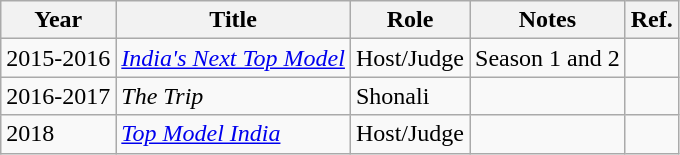<table class="wikitable sortable">
<tr>
<th scope="col">Year</th>
<th scope="col">Title</th>
<th scope="col">Role</th>
<th scope="col">Notes</th>
<th scope="col">Ref.</th>
</tr>
<tr>
<td>2015-2016</td>
<td><em><a href='#'>India's Next Top Model</a></em></td>
<td>Host/Judge</td>
<td>Season 1 and 2</td>
<td></td>
</tr>
<tr>
<td>2016-2017</td>
<td><em>The Trip</em></td>
<td>Shonali</td>
<td></td>
<td></td>
</tr>
<tr>
<td>2018</td>
<td><em><a href='#'>Top Model India</a></em></td>
<td>Host/Judge</td>
<td></td>
<td></td>
</tr>
</table>
